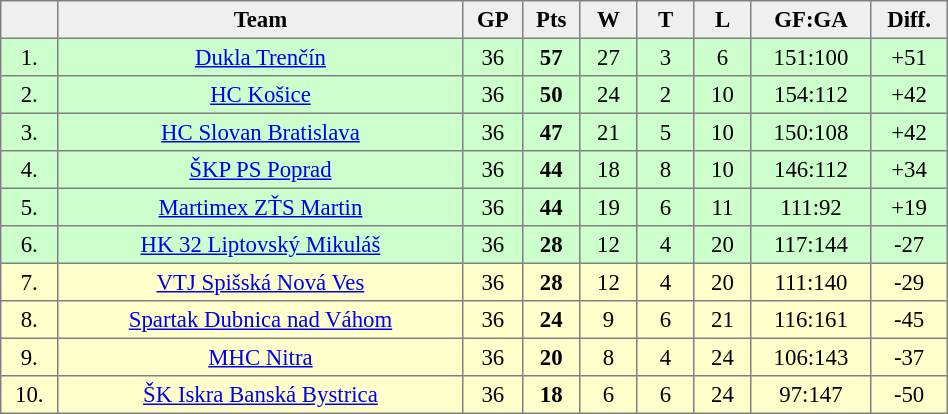<table cellpadding="3" cellspacing="0" border="1" style="font-size: 95%; text-align: center; border: gray solid 1px; border-collapse: collapse;" width="50%">
<tr bgcolor=#efefef>
<th width="20"></th>
<th width="185">Team</th>
<th width="20">GP</th>
<th width="20">Pts</th>
<th width="20">W</th>
<th width="20">T</th>
<th width="20">L</th>
<th width="20">GF:GA</th>
<th width="20">Diff.</th>
</tr>
<tr align="center" bgcolor="#ccffcc">
<td>1.</td>
<td><a href='#'>Dukla Trenčín</a></td>
<td>36</td>
<td><strong>57</strong></td>
<td>27</td>
<td>3</td>
<td>6</td>
<td>151:100</td>
<td>+51</td>
</tr>
<tr align="center" bgcolor="#ccffcc">
<td>2.</td>
<td><a href='#'>HC Košice</a></td>
<td>36</td>
<td><strong>50</strong></td>
<td>24</td>
<td>2</td>
<td>10</td>
<td>154:112</td>
<td>+42</td>
</tr>
<tr align="center" bgcolor="#ccffcc">
<td>3.</td>
<td><a href='#'>HC Slovan Bratislava</a></td>
<td>36</td>
<td><strong>47</strong></td>
<td>21</td>
<td>5</td>
<td>10</td>
<td>150:108</td>
<td>+42</td>
</tr>
<tr align="center" bgcolor="#ccffcc">
<td>4.</td>
<td><a href='#'>ŠKP PS Poprad</a></td>
<td>36</td>
<td><strong>44</strong></td>
<td>18</td>
<td>8</td>
<td>10</td>
<td>146:112</td>
<td>+34</td>
</tr>
<tr align="center" bgcolor="#ccffcc">
<td>5.</td>
<td><a href='#'>Martimex ZŤS Martin</a></td>
<td>36</td>
<td><strong>44</strong></td>
<td>19</td>
<td>6</td>
<td>11</td>
<td>111:92</td>
<td>+19</td>
</tr>
<tr align="center" bgcolor="#ccffcc">
<td>6.</td>
<td><a href='#'>HK 32 Liptovský Mikuláš</a></td>
<td>36</td>
<td><strong>28</strong></td>
<td>12</td>
<td>4</td>
<td>20</td>
<td>117:144</td>
<td>-27</td>
</tr>
<tr align="center" bgcolor="#ffffcc">
<td>7.</td>
<td><a href='#'>VTJ Spišská Nová Ves</a></td>
<td>36</td>
<td><strong>28</strong></td>
<td>12</td>
<td>4</td>
<td>20</td>
<td>111:140</td>
<td>-29</td>
</tr>
<tr align="center" bgcolor="#ffffcc">
<td>8.</td>
<td><a href='#'>Spartak Dubnica nad Váhom</a></td>
<td>36</td>
<td><strong>24</strong></td>
<td>9</td>
<td>6</td>
<td>21</td>
<td>116:161</td>
<td>-45</td>
</tr>
<tr align="center" bgcolor="#ffffcc">
<td>9.</td>
<td><a href='#'>MHC Nitra</a></td>
<td>36</td>
<td><strong>20</strong></td>
<td>8</td>
<td>4</td>
<td>24</td>
<td>106:143</td>
<td>-37</td>
</tr>
<tr align="center" bgcolor="#ffffcc">
<td>10.</td>
<td><a href='#'>ŠK Iskra Banská Bystrica</a></td>
<td>36</td>
<td><strong>18</strong></td>
<td>6</td>
<td>6</td>
<td>24</td>
<td>97:147</td>
<td>-50</td>
</tr>
</table>
